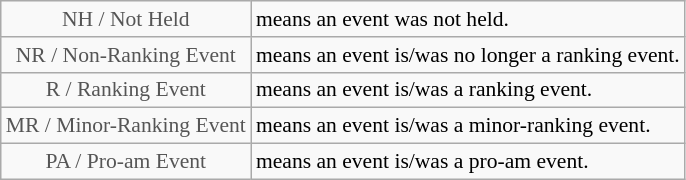<table class="wikitable" style="font-size:90%">
<tr>
<td style="text-align:center; color:#555555;" colspan="4">NH / Not Held</td>
<td>means an event was not held.</td>
</tr>
<tr>
<td style="text-align:center; color:#555555;" colspan="4">NR / Non-Ranking Event</td>
<td>means an event is/was no longer a ranking event.</td>
</tr>
<tr>
<td style="text-align:center; color:#555555;" colspan="4">R / Ranking Event</td>
<td>means an event is/was a ranking event.</td>
</tr>
<tr>
<td style="text-align:center; color:#555555;" colspan="4">MR / Minor-Ranking Event</td>
<td>means an event is/was a minor-ranking event.</td>
</tr>
<tr>
<td style="text-align:center; color:#555555;" colspan="4">PA / Pro-am Event</td>
<td>means an event is/was a pro-am event.</td>
</tr>
</table>
